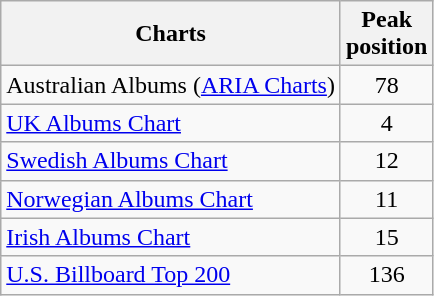<table class="wikitable sortable">
<tr>
<th>Charts</th>
<th>Peak<br>position</th>
</tr>
<tr>
<td>Australian Albums (<a href='#'>ARIA Charts</a>)</td>
<td align="center">78</td>
</tr>
<tr>
<td><a href='#'>UK Albums Chart</a></td>
<td align="center">4</td>
</tr>
<tr>
<td><a href='#'>Swedish Albums Chart</a></td>
<td align="center">12</td>
</tr>
<tr>
<td><a href='#'>Norwegian Albums Chart</a></td>
<td align="center">11</td>
</tr>
<tr>
<td><a href='#'>Irish Albums Chart</a></td>
<td align="center">15</td>
</tr>
<tr>
<td><a href='#'>U.S. Billboard Top 200</a></td>
<td align="center">136 </td>
</tr>
</table>
